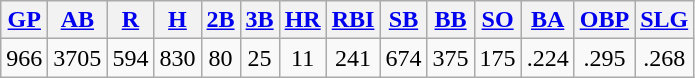<table class="wikitable">
<tr>
<th><a href='#'>GP</a></th>
<th><a href='#'>AB</a></th>
<th><a href='#'>R</a></th>
<th><a href='#'>H</a></th>
<th><a href='#'>2B</a></th>
<th><a href='#'>3B</a></th>
<th><a href='#'>HR</a></th>
<th><a href='#'>RBI</a></th>
<th><a href='#'>SB</a></th>
<th><a href='#'>BB</a></th>
<th><a href='#'>SO</a></th>
<th><a href='#'>BA</a></th>
<th><a href='#'>OBP</a></th>
<th><a href='#'>SLG</a></th>
</tr>
<tr align=center>
<td>966</td>
<td>3705</td>
<td>594</td>
<td>830</td>
<td>80</td>
<td>25</td>
<td>11</td>
<td>241</td>
<td>674</td>
<td>375</td>
<td>175</td>
<td>.224</td>
<td>.295</td>
<td>.268</td>
</tr>
</table>
